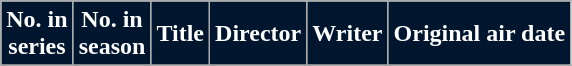<table class="wikitable plainrowheaders">
<tr style="color:white">
<th style="background: #00162E;">No. in<br>series</th>
<th style="background: #00162E;">No. in<br>season</th>
<th style="background: #00162E;">Title</th>
<th style="background: #00162E;">Director</th>
<th style="background: #00162E;">Writer</th>
<th style="background: #00162E;">Original air date</th>
</tr>
<tr>
</tr>
</table>
